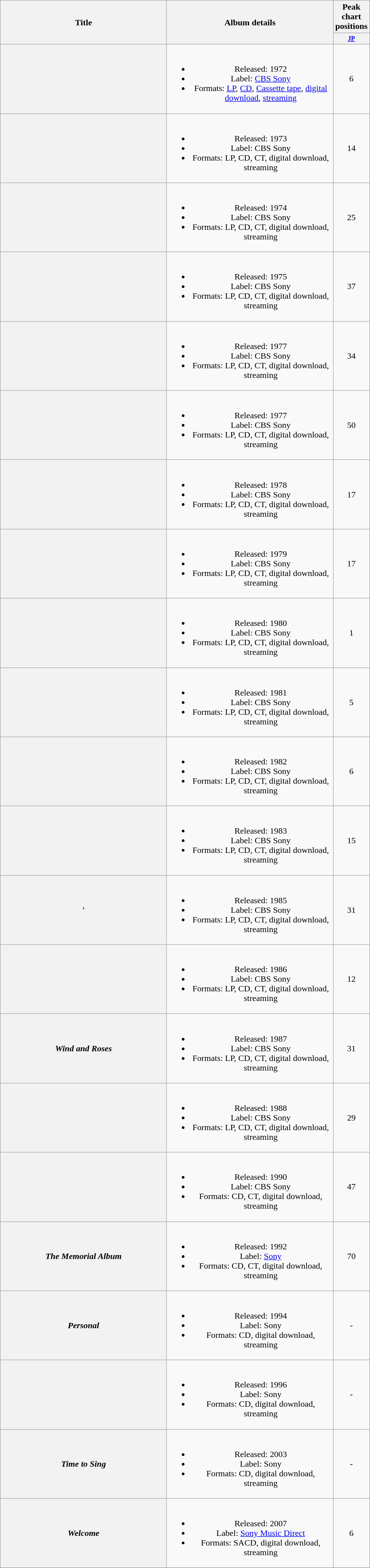<table class="wikitable plainrowheaders" style="text-align:center;">
<tr>
<th scope="col" rowspan="2" style="width:19em;">Title</th>
<th scope="col" rowspan="2" style="width:19em;">Album details</th>
<th scope="col">Peak chart positions</th>
</tr>
<tr>
<th style="width:2em;font-size:75%"><a href='#'>JP</a><br></th>
</tr>
<tr>
<th scope="row"></th>
<td><br><ul><li>Released: 1972</li><li>Label: <a href='#'>CBS Sony</a></li><li>Formats: <a href='#'>LP</a>, <a href='#'>CD</a>, <a href='#'>Cassette tape</a>, <a href='#'>digital download</a>, <a href='#'>streaming</a></li></ul></td>
<td>6</td>
</tr>
<tr>
<th scope="row"></th>
<td><br><ul><li>Released: 1973</li><li>Label: CBS Sony</li><li>Formats: LP, CD, CT, digital download, streaming</li></ul></td>
<td>14</td>
</tr>
<tr>
<th scope="row"></th>
<td><br><ul><li>Released: 1974</li><li>Label: CBS Sony</li><li>Formats: LP, CD, CT, digital download, streaming</li></ul></td>
<td>25</td>
</tr>
<tr>
<th scope="row"></th>
<td><br><ul><li>Released: 1975</li><li>Label: CBS Sony</li><li>Formats: LP, CD, CT, digital download, streaming</li></ul></td>
<td>37</td>
</tr>
<tr>
<th scope="row"></th>
<td><br><ul><li>Released: 1977</li><li>Label: CBS Sony</li><li>Formats: LP, CD, CT, digital download, streaming</li></ul></td>
<td>34</td>
</tr>
<tr>
<th scope="row"></th>
<td><br><ul><li>Released: 1977</li><li>Label: CBS Sony</li><li>Formats: LP, CD, CT, digital download, streaming</li></ul></td>
<td>50</td>
</tr>
<tr>
<th scope="row"></th>
<td><br><ul><li>Released: 1978</li><li>Label: CBS Sony</li><li>Formats: LP, CD, CT, digital download, streaming</li></ul></td>
<td>17</td>
</tr>
<tr>
<th scope="row"></th>
<td><br><ul><li>Released: 1979</li><li>Label: CBS Sony</li><li>Formats: LP, CD, CT, digital download, streaming</li></ul></td>
<td>17</td>
</tr>
<tr>
<th scope="row"></th>
<td><br><ul><li>Released: 1980</li><li>Label: CBS Sony</li><li>Formats: LP, CD, CT, digital download, streaming</li></ul></td>
<td>1</td>
</tr>
<tr>
<th scope="row"></th>
<td><br><ul><li>Released: 1981</li><li>Label: CBS Sony</li><li>Formats: LP, CD, CT, digital download, streaming</li></ul></td>
<td>5</td>
</tr>
<tr>
<th scope="row"></th>
<td><br><ul><li>Released: 1982</li><li>Label: CBS Sony</li><li>Formats: LP, CD, CT, digital download, streaming</li></ul></td>
<td>6</td>
</tr>
<tr>
<th scope="row"></th>
<td><br><ul><li>Released: 1983</li><li>Label: CBS Sony</li><li>Formats: LP, CD, CT, digital download, streaming</li></ul></td>
<td>15</td>
</tr>
<tr>
<th scope="row">'</th>
<td><br><ul><li>Released: 1985</li><li>Label: CBS Sony</li><li>Formats: LP, CD, CT, digital download, streaming</li></ul></td>
<td>31</td>
</tr>
<tr>
<th scope="row"></th>
<td><br><ul><li>Released: 1986</li><li>Label: CBS Sony</li><li>Formats: LP, CD, CT, digital download, streaming</li></ul></td>
<td>12</td>
</tr>
<tr>
<th scope="row"><em>Wind and Roses</em></th>
<td><br><ul><li>Released: 1987</li><li>Label: CBS Sony</li><li>Formats: LP, CD, CT, digital download, streaming</li></ul></td>
<td>31</td>
</tr>
<tr>
<th scope="row"></th>
<td><br><ul><li>Released: 1988</li><li>Label: CBS Sony</li><li>Formats: LP, CD, CT, digital download, streaming</li></ul></td>
<td>29</td>
</tr>
<tr>
<th scope="row"></th>
<td><br><ul><li>Released: 1990</li><li>Label: CBS Sony</li><li>Formats: CD, CT, digital download, streaming</li></ul></td>
<td>47</td>
</tr>
<tr>
<th scope="row"><em>The Memorial Album</em></th>
<td><br><ul><li>Released: 1992</li><li>Label: <a href='#'>Sony</a></li><li>Formats: CD, CT, digital download, streaming</li></ul></td>
<td>70</td>
</tr>
<tr>
<th scope="row"><em>Personal</em></th>
<td><br><ul><li>Released: 1994</li><li>Label: Sony</li><li>Formats: CD, digital download, streaming</li></ul></td>
<td>-</td>
</tr>
<tr>
<th scope="row"></th>
<td><br><ul><li>Released: 1996</li><li>Label: Sony</li><li>Formats: CD, digital download, streaming</li></ul></td>
<td>-</td>
</tr>
<tr>
<th scope="row"><em>Time to Sing</em></th>
<td><br><ul><li>Released: 2003</li><li>Label: Sony</li><li>Formats: CD, digital download, streaming</li></ul></td>
<td>-</td>
</tr>
<tr>
<th scope="row"><em>Welcome</em></th>
<td><br><ul><li>Released: 2007</li><li>Label: <a href='#'>Sony Music Direct</a></li><li>Formats: SACD, digital download, streaming</li></ul></td>
<td>6</td>
</tr>
<tr>
</tr>
</table>
